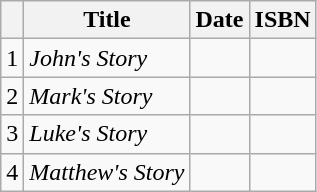<table class="wikitable">
<tr>
<th></th>
<th>Title</th>
<th>Date</th>
<th>ISBN</th>
</tr>
<tr>
<td>1</td>
<td><em>John's Story</em></td>
<td></td>
<td></td>
</tr>
<tr>
<td>2</td>
<td><em>Mark's Story</em></td>
<td></td>
<td></td>
</tr>
<tr>
<td>3</td>
<td><em>Luke's Story</em></td>
<td></td>
<td></td>
</tr>
<tr>
<td>4</td>
<td><em>Matthew's Story</em></td>
<td></td>
<td></td>
</tr>
</table>
